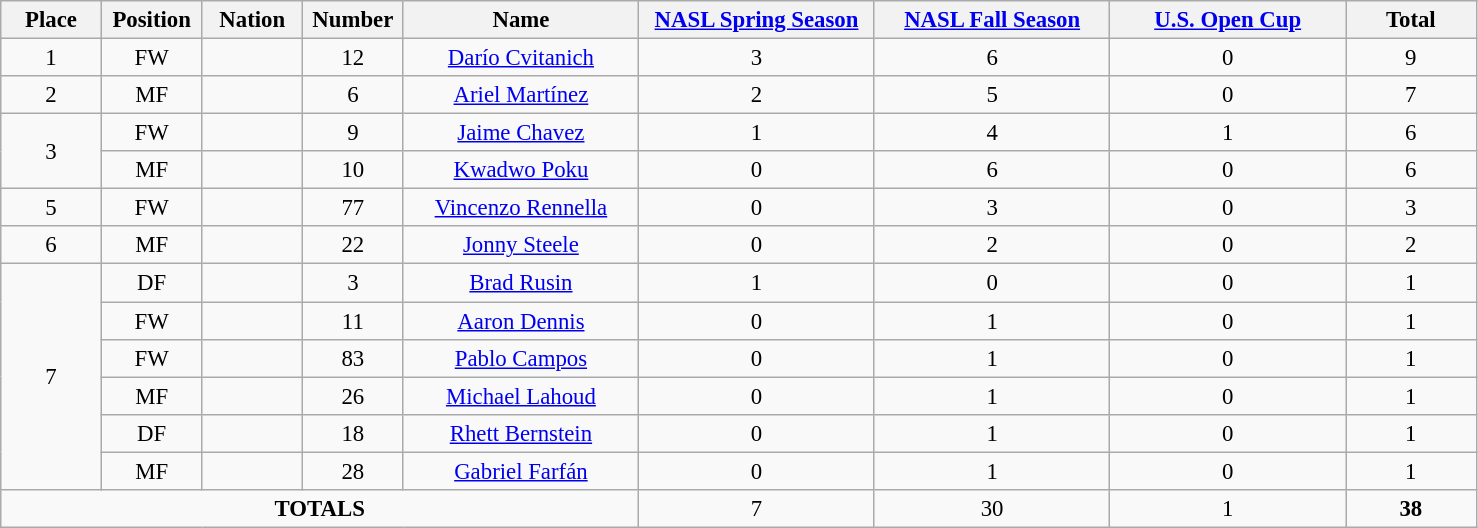<table class="wikitable" style="font-size: 95%; text-align: center;">
<tr>
<th width=60>Place</th>
<th width=60>Position</th>
<th width=60>Nation</th>
<th width=60>Number</th>
<th width=150>Name</th>
<th width=150><a href='#'>NASL Spring Season</a></th>
<th width=150><a href='#'>NASL Fall Season</a></th>
<th width=150><a href='#'>U.S. Open Cup</a></th>
<th width=80><strong>Total</strong></th>
</tr>
<tr>
<td>1</td>
<td>FW</td>
<td></td>
<td>12</td>
<td><a href='#'>Darío Cvitanich</a></td>
<td>3</td>
<td>6</td>
<td>0</td>
<td>9</td>
</tr>
<tr>
<td>2</td>
<td>MF</td>
<td></td>
<td>6</td>
<td><a href='#'>Ariel Martínez</a></td>
<td>2</td>
<td>5</td>
<td>0</td>
<td>7</td>
</tr>
<tr>
<td rowspan="2">3</td>
<td>FW</td>
<td></td>
<td>9</td>
<td><a href='#'>Jaime Chavez</a></td>
<td>1</td>
<td>4</td>
<td>1</td>
<td>6</td>
</tr>
<tr>
<td>MF</td>
<td></td>
<td>10</td>
<td><a href='#'>Kwadwo Poku</a></td>
<td>0</td>
<td>6</td>
<td>0</td>
<td>6</td>
</tr>
<tr>
<td>5</td>
<td>FW</td>
<td></td>
<td>77</td>
<td><a href='#'>Vincenzo Rennella</a></td>
<td>0</td>
<td>3</td>
<td>0</td>
<td>3</td>
</tr>
<tr>
<td>6</td>
<td>MF</td>
<td></td>
<td>22</td>
<td><a href='#'>Jonny Steele</a></td>
<td>0</td>
<td>2</td>
<td>0</td>
<td>2</td>
</tr>
<tr>
<td rowspan="6">7</td>
<td>DF</td>
<td></td>
<td>3</td>
<td><a href='#'>Brad Rusin</a></td>
<td>1</td>
<td>0</td>
<td>0</td>
<td>1</td>
</tr>
<tr>
<td>FW</td>
<td></td>
<td>11</td>
<td><a href='#'>Aaron Dennis</a></td>
<td>0</td>
<td>1</td>
<td>0</td>
<td>1</td>
</tr>
<tr>
<td>FW</td>
<td></td>
<td>83</td>
<td><a href='#'>Pablo Campos</a></td>
<td>0</td>
<td>1</td>
<td>0</td>
<td>1</td>
</tr>
<tr>
<td>MF</td>
<td></td>
<td>26</td>
<td><a href='#'>Michael Lahoud</a></td>
<td>0</td>
<td>1</td>
<td>0</td>
<td>1</td>
</tr>
<tr>
<td>DF</td>
<td></td>
<td>18</td>
<td><a href='#'>Rhett Bernstein</a></td>
<td>0</td>
<td>1</td>
<td>0</td>
<td>1</td>
</tr>
<tr>
<td>MF</td>
<td></td>
<td>28</td>
<td><a href='#'>Gabriel Farfán</a></td>
<td>0</td>
<td>1</td>
<td>0</td>
<td>1</td>
</tr>
<tr>
<td colspan="5"><strong>TOTALS</strong></td>
<td>7</td>
<td>30</td>
<td>1</td>
<td><strong>38</strong></td>
</tr>
</table>
